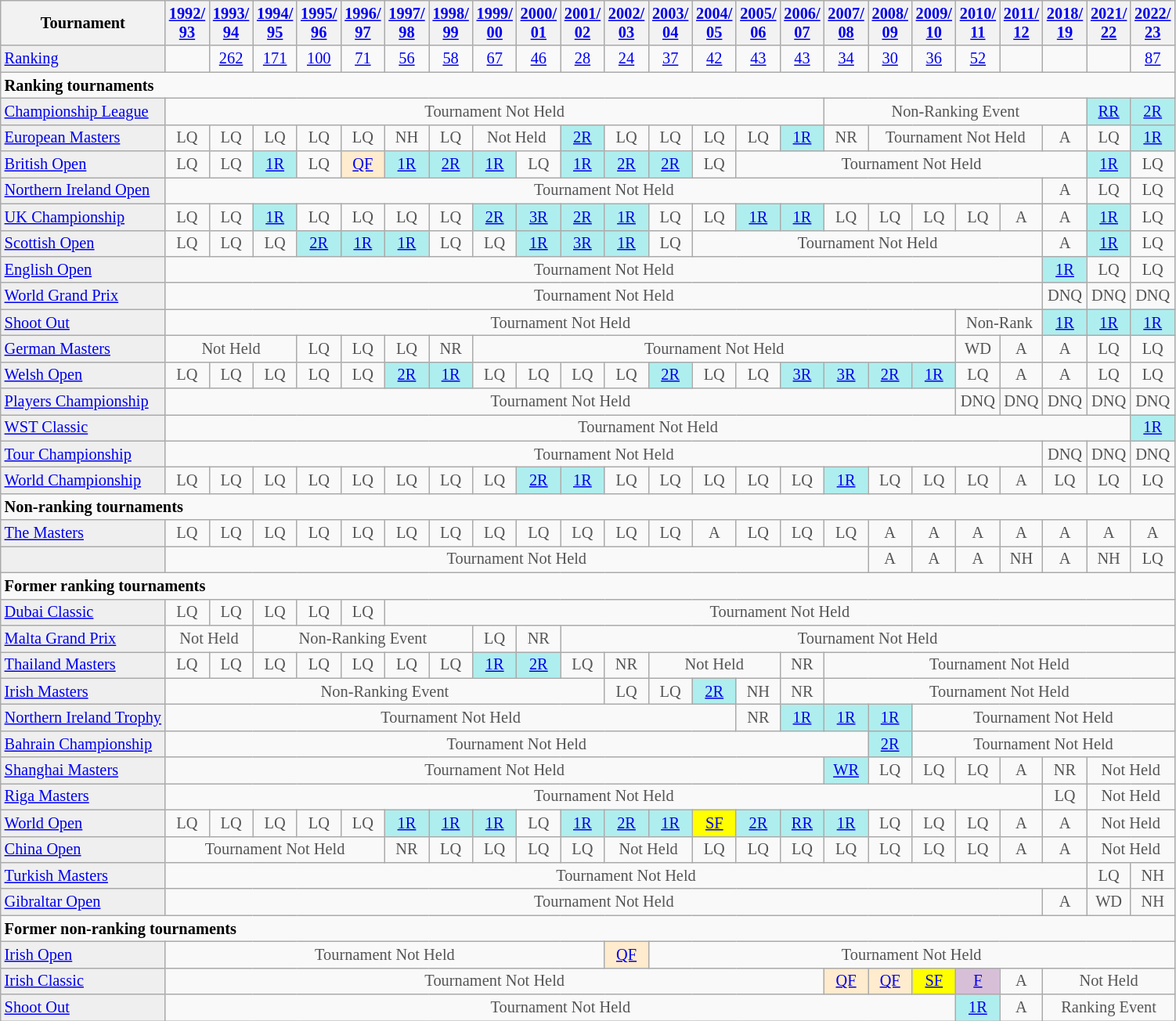<table class="wikitable" style="font-size:85%;">
<tr>
<th>Tournament</th>
<th><a href='#'>1992/<br>93</a></th>
<th><a href='#'>1993/<br>94</a></th>
<th><a href='#'>1994/<br>95</a></th>
<th><a href='#'>1995/<br>96</a></th>
<th><a href='#'>1996/<br>97</a></th>
<th><a href='#'>1997/<br>98</a></th>
<th><a href='#'>1998/<br>99</a></th>
<th><a href='#'>1999/<br>00</a></th>
<th><a href='#'>2000/<br>01</a></th>
<th><a href='#'>2001/<br>02</a></th>
<th><a href='#'>2002/<br>03</a></th>
<th><a href='#'>2003/<br>04</a></th>
<th><a href='#'>2004/<br>05</a></th>
<th><a href='#'>2005/<br>06</a></th>
<th><a href='#'>2006/<br>07</a></th>
<th><a href='#'>2007/<br>08</a></th>
<th><a href='#'>2008/<br>09</a></th>
<th><a href='#'>2009/<br>10</a></th>
<th><a href='#'>2010/<br>11</a></th>
<th><a href='#'>2011/<br>12</a></th>
<th><a href='#'>2018/<br>19</a></th>
<th><a href='#'>2021/<br>22</a></th>
<th><a href='#'>2022/<br>23</a></th>
</tr>
<tr>
<td style="background:#EFEFEF;"><a href='#'>Ranking</a></td>
<td align="center"></td>
<td align="center"><a href='#'>262</a></td>
<td align="center"><a href='#'>171</a></td>
<td align="center"><a href='#'>100</a></td>
<td align="center"><a href='#'>71</a></td>
<td align="center"><a href='#'>56</a></td>
<td align="center"><a href='#'>58</a></td>
<td align="center"><a href='#'>67</a></td>
<td align="center"><a href='#'>46</a></td>
<td align="center"><a href='#'>28</a></td>
<td align="center"><a href='#'>24</a></td>
<td align="center"><a href='#'>37</a></td>
<td align="center"><a href='#'>42</a></td>
<td align="center"><a href='#'>43</a></td>
<td align="center"><a href='#'>43</a></td>
<td align="center"><a href='#'>34</a></td>
<td align="center"><a href='#'>30</a></td>
<td align="center"><a href='#'>36</a></td>
<td align="center"><a href='#'>52</a></td>
<td align="center"></td>
<td align="center"></td>
<td align="center"></td>
<td align="center"><a href='#'>87</a></td>
</tr>
<tr>
<td colspan="30"><strong>Ranking tournaments</strong></td>
</tr>
<tr>
<td style="background:#EFEFEF;"><a href='#'>Championship League</a></td>
<td align="center" colspan="15" style="color:#555555;">Tournament Not Held</td>
<td align="center" colspan="6" style="color:#555555;">Non-Ranking Event</td>
<td align="center" style="background:#afeeee;"><a href='#'>RR</a></td>
<td align="center" style="background:#afeeee;"><a href='#'>2R</a></td>
</tr>
<tr>
<td style="background:#EFEFEF;"><a href='#'>European Masters</a></td>
<td align="center" style="color:#555555;">LQ</td>
<td align="center" style="color:#555555;">LQ</td>
<td align="center" style="color:#555555;">LQ</td>
<td align="center" style="color:#555555;">LQ</td>
<td align="center" style="color:#555555;">LQ</td>
<td align="center" style="color:#555555;">NH</td>
<td align="center" style="color:#555555;">LQ</td>
<td align="center" colspan="2" style="color:#555555;">Not Held</td>
<td align="center" style="background:#afeeee;"><a href='#'>2R</a></td>
<td align="center" style="color:#555555;">LQ</td>
<td align="center" style="color:#555555;">LQ</td>
<td align="center" style="color:#555555;">LQ</td>
<td align="center" style="color:#555555;">LQ</td>
<td align="center" style="background:#afeeee;"><a href='#'>1R</a></td>
<td align="center" style="color:#555555;">NR</td>
<td align="center" colspan="4" style="color:#555555;">Tournament Not Held</td>
<td align="center" style="color:#555555;">A</td>
<td align="center" style="color:#555555;">LQ</td>
<td align="center" style="background:#afeeee;"><a href='#'>1R</a></td>
</tr>
<tr>
<td style="background:#EFEFEF;"><a href='#'>British Open</a></td>
<td align="center" style="color:#555555;">LQ</td>
<td align="center" style="color:#555555;">LQ</td>
<td align="center" style="background:#afeeee;"><a href='#'>1R</a></td>
<td align="center" style="color:#555555;">LQ</td>
<td align="center" style="background:#ffebcd;"><a href='#'>QF</a></td>
<td align="center" style="background:#afeeee;"><a href='#'>1R</a></td>
<td align="center" style="background:#afeeee;"><a href='#'>2R</a></td>
<td align="center" style="background:#afeeee;"><a href='#'>1R</a></td>
<td align="center" style="color:#555555;">LQ</td>
<td align="center" style="background:#afeeee;"><a href='#'>1R</a></td>
<td align="center" style="background:#afeeee;"><a href='#'>2R</a></td>
<td align="center" style="background:#afeeee;"><a href='#'>2R</a></td>
<td align="center" style="color:#555555;">LQ</td>
<td align="center" colspan="8" style="color:#555555;">Tournament Not Held</td>
<td align="center" style="background:#afeeee;"><a href='#'>1R</a></td>
<td align="center" style="color:#555555;">LQ</td>
</tr>
<tr>
<td style="background:#EFEFEF;"><a href='#'>Northern Ireland Open</a></td>
<td align="center" colspan="20" style="color:#555555;">Tournament Not Held</td>
<td align="center" style="color:#555555;">A</td>
<td align="center" style="color:#555555;">LQ</td>
<td align="center" style="color:#555555;">LQ</td>
</tr>
<tr>
<td style="background:#EFEFEF;"><a href='#'>UK Championship</a></td>
<td align="center" style="color:#555555;">LQ</td>
<td align="center" style="color:#555555;">LQ</td>
<td align="center" style="background:#afeeee;"><a href='#'>1R</a></td>
<td align="center" style="color:#555555;">LQ</td>
<td align="center" style="color:#555555;">LQ</td>
<td align="center" style="color:#555555;">LQ</td>
<td align="center" style="color:#555555;">LQ</td>
<td align="center" style="background:#afeeee;"><a href='#'>2R</a></td>
<td align="center" style="background:#afeeee;"><a href='#'>3R</a></td>
<td align="center" style="background:#afeeee;"><a href='#'>2R</a></td>
<td align="center" style="background:#afeeee;"><a href='#'>1R</a></td>
<td align="center" style="color:#555555;">LQ</td>
<td align="center" style="color:#555555;">LQ</td>
<td align="center" style="background:#afeeee;"><a href='#'>1R</a></td>
<td align="center" style="background:#afeeee;"><a href='#'>1R</a></td>
<td align="center" style="color:#555555;">LQ</td>
<td align="center" style="color:#555555;">LQ</td>
<td align="center" style="color:#555555;">LQ</td>
<td align="center" style="color:#555555;">LQ</td>
<td align="center" style="color:#555555;">A</td>
<td align="center" style="color:#555555;">A</td>
<td align="center" style="background:#afeeee;"><a href='#'>1R</a></td>
<td align="center" style="color:#555555;">LQ</td>
</tr>
<tr>
<td style="background:#EFEFEF;"><a href='#'>Scottish Open</a></td>
<td align="center" style="color:#555555;">LQ</td>
<td align="center" style="color:#555555;">LQ</td>
<td align="center" style="color:#555555;">LQ</td>
<td align="center" style="background:#afeeee;"><a href='#'>2R</a></td>
<td align="center" style="background:#afeeee;"><a href='#'>1R</a></td>
<td align="center" style="background:#afeeee;"><a href='#'>1R</a></td>
<td align="center" style="color:#555555;">LQ</td>
<td align="center" style="color:#555555;">LQ</td>
<td align="center" style="background:#afeeee;"><a href='#'>1R</a></td>
<td align="center" style="background:#afeeee;"><a href='#'>3R</a></td>
<td align="center" style="background:#afeeee;"><a href='#'>1R</a></td>
<td align="center" style="color:#555555;">LQ</td>
<td align="center" colspan="8" style="color:#555555;">Tournament Not Held</td>
<td align="center" style="color:#555555;">A</td>
<td align="center" style="background:#afeeee;"><a href='#'>1R</a></td>
<td align="center" style="color:#555555;">LQ</td>
</tr>
<tr>
<td style="background:#EFEFEF;"><a href='#'>English Open</a></td>
<td align="center" colspan="20" style="color:#555555;">Tournament Not Held</td>
<td align="center" style="background:#afeeee;"><a href='#'>1R</a></td>
<td align="center" style="color:#555555;">LQ</td>
<td align="center" style="color:#555555;">LQ</td>
</tr>
<tr>
<td style="background:#EFEFEF;"><a href='#'>World Grand Prix</a></td>
<td align="center" colspan="20" style="color:#555555;">Tournament Not Held</td>
<td align="center" style="color:#555555;">DNQ</td>
<td align="center" style="color:#555555;">DNQ</td>
<td align="center" style="color:#555555;">DNQ</td>
</tr>
<tr>
<td style="background:#EFEFEF;"><a href='#'>Shoot Out</a></td>
<td align="center" colspan="18" style="color:#555555;">Tournament Not Held</td>
<td align="center" colspan="2" style="color:#555555;">Non-Rank</td>
<td align="center" style="background:#afeeee;"><a href='#'>1R</a></td>
<td align="center" style="background:#afeeee;"><a href='#'>1R</a></td>
<td align="center" style="background:#afeeee;"><a href='#'>1R</a></td>
</tr>
<tr>
<td style="background:#EFEFEF;"><a href='#'>German Masters</a></td>
<td align="center" colspan="3" style="color:#555555;">Not Held</td>
<td align="center" style="color:#555555;">LQ</td>
<td align="center" style="color:#555555;">LQ</td>
<td align="center" style="color:#555555;">LQ</td>
<td align="center" style="color:#555555;">NR</td>
<td align="center" colspan="11" style="color:#555555;">Tournament Not Held</td>
<td align="center" style="color:#555555;">WD</td>
<td align="center" style="color:#555555;">A</td>
<td align="center" style="color:#555555;">A</td>
<td align="center" style="color:#555555;">LQ</td>
<td align="center" style="color:#555555;">LQ</td>
</tr>
<tr>
<td style="background:#EFEFEF;"><a href='#'>Welsh Open</a></td>
<td align="center" style="color:#555555;">LQ</td>
<td align="center" style="color:#555555;">LQ</td>
<td align="center" style="color:#555555;">LQ</td>
<td align="center" style="color:#555555;">LQ</td>
<td align="center" style="color:#555555;">LQ</td>
<td align="center" style="background:#afeeee;"><a href='#'>2R</a></td>
<td align="center" style="background:#afeeee;"><a href='#'>1R</a></td>
<td align="center" style="color:#555555;">LQ</td>
<td align="center" style="color:#555555;">LQ</td>
<td align="center" style="color:#555555;">LQ</td>
<td align="center" style="color:#555555;">LQ</td>
<td align="center" style="background:#afeeee;"><a href='#'>2R</a></td>
<td align="center" style="color:#555555;">LQ</td>
<td align="center" style="color:#555555;">LQ</td>
<td align="center" style="background:#afeeee;"><a href='#'>3R</a></td>
<td align="center" style="background:#afeeee;"><a href='#'>3R</a></td>
<td align="center" style="background:#afeeee;"><a href='#'>2R</a></td>
<td align="center" style="background:#afeeee;"><a href='#'>1R</a></td>
<td align="center" style="color:#555555;">LQ</td>
<td align="center" style="color:#555555;">A</td>
<td align="center" style="color:#555555;">A</td>
<td align="center" style="color:#555555;">LQ</td>
<td align="center" style="color:#555555;">LQ</td>
</tr>
<tr>
<td style="background:#EFEFEF;"><a href='#'>Players Championship</a></td>
<td align="center" colspan="18" style="color:#555555;">Tournament Not Held</td>
<td align="center" style="color:#555555;">DNQ</td>
<td align="center" style="color:#555555;">DNQ</td>
<td align="center" style="color:#555555;">DNQ</td>
<td align="center" style="color:#555555;">DNQ</td>
<td align="center" style="color:#555555;">DNQ</td>
</tr>
<tr>
<td style="background:#EFEFEF;"><a href='#'>WST Classic</a></td>
<td align="center" colspan="22" style="color:#555555;">Tournament Not Held</td>
<td align="center" style="background:#afeeee;"><a href='#'>1R</a></td>
</tr>
<tr>
<td style="background:#EFEFEF;"><a href='#'>Tour Championship</a></td>
<td align="center" colspan="20" style="color:#555555;">Tournament Not Held</td>
<td align="center" style="color:#555555;">DNQ</td>
<td align="center" style="color:#555555;">DNQ</td>
<td align="center" style="color:#555555;">DNQ</td>
</tr>
<tr>
<td style="background:#EFEFEF;"><a href='#'>World Championship</a></td>
<td align="center" style="color:#555555;">LQ</td>
<td align="center" style="color:#555555;">LQ</td>
<td align="center" style="color:#555555;">LQ</td>
<td align="center" style="color:#555555;">LQ</td>
<td align="center" style="color:#555555;">LQ</td>
<td align="center" style="color:#555555;">LQ</td>
<td align="center" style="color:#555555;">LQ</td>
<td align="center" style="color:#555555;">LQ</td>
<td align="center" style="background:#afeeee;"><a href='#'>2R</a></td>
<td align="center" style="background:#afeeee;"><a href='#'>1R</a></td>
<td align="center" style="color:#555555;">LQ</td>
<td align="center" style="color:#555555;">LQ</td>
<td align="center" style="color:#555555;">LQ</td>
<td align="center" style="color:#555555;">LQ</td>
<td align="center" style="color:#555555;">LQ</td>
<td align="center" style="background:#afeeee;"><a href='#'>1R</a></td>
<td align="center" style="color:#555555;">LQ</td>
<td align="center" style="color:#555555;">LQ</td>
<td align="center" style="color:#555555;">LQ</td>
<td align="center" style="color:#555555;">A</td>
<td align="center" style="color:#555555;">LQ</td>
<td align="center" style="color:#555555;">LQ</td>
<td align="center" style="color:#555555;">LQ</td>
</tr>
<tr>
<td colspan="30"><strong>Non-ranking tournaments</strong></td>
</tr>
<tr>
<td style="background:#EFEFEF;"><a href='#'>The Masters</a></td>
<td align="center" style="color:#555555;">LQ</td>
<td align="center" style="color:#555555;">LQ</td>
<td align="center" style="color:#555555;">LQ</td>
<td align="center" style="color:#555555;">LQ</td>
<td align="center" style="color:#555555;">LQ</td>
<td align="center" style="color:#555555;">LQ</td>
<td align="center" style="color:#555555;">LQ</td>
<td align="center" style="color:#555555;">LQ</td>
<td align="center" style="color:#555555;">LQ</td>
<td align="center" style="color:#555555;">LQ</td>
<td align="center" style="color:#555555;">LQ</td>
<td align="center" style="color:#555555;">LQ</td>
<td align="center" style="color:#555555;">A</td>
<td align="center" style="color:#555555;">LQ</td>
<td align="center" style="color:#555555;">LQ</td>
<td align="center" style="color:#555555;">LQ</td>
<td align="center" style="color:#555555;">A</td>
<td align="center" style="color:#555555;">A</td>
<td align="center" style="color:#555555;">A</td>
<td align="center" style="color:#555555;">A</td>
<td align="center" style="color:#555555;">A</td>
<td align="center" style="color:#555555;">A</td>
<td align="center" style="color:#555555;">A</td>
</tr>
<tr>
<td style="background:#EFEFEF;"></td>
<td align="center" colspan="16" style="color:#555555;">Tournament Not Held</td>
<td align="center" style="color:#555555;">A</td>
<td align="center" style="color:#555555;">A</td>
<td align="center" style="color:#555555;">A</td>
<td align="center" style="color:#555555;">NH</td>
<td align="center" style="color:#555555;">A</td>
<td align="center" style="color:#555555;">NH</td>
<td align="center" style="color:#555555;">LQ</td>
</tr>
<tr>
<td colspan="30"><strong>Former ranking tournaments</strong></td>
</tr>
<tr>
<td style="background:#EFEFEF;"><a href='#'>Dubai Classic</a></td>
<td align="center" style="color:#555555;">LQ</td>
<td align="center" style="color:#555555;">LQ</td>
<td align="center" style="color:#555555;">LQ</td>
<td align="center" style="color:#555555;">LQ</td>
<td align="center" style="color:#555555;">LQ</td>
<td align="center" colspan="30" style="color:#555555;">Tournament Not Held</td>
</tr>
<tr>
<td style="background:#EFEFEF;"><a href='#'>Malta Grand Prix</a></td>
<td align="center" colspan="2" style="color:#555555;">Not Held</td>
<td align="center" colspan="5" style="color:#555555;">Non-Ranking Event</td>
<td align="center" style="color:#555555;">LQ</td>
<td align="center" style="color:#555555;">NR</td>
<td align="center" colspan="30" style="color:#555555;">Tournament Not Held</td>
</tr>
<tr>
<td style="background:#EFEFEF;"><a href='#'>Thailand Masters</a></td>
<td align="center" style="color:#555555;">LQ</td>
<td align="center" style="color:#555555;">LQ</td>
<td align="center" style="color:#555555;">LQ</td>
<td align="center" style="color:#555555;">LQ</td>
<td align="center" style="color:#555555;">LQ</td>
<td align="center" style="color:#555555;">LQ</td>
<td align="center" style="color:#555555;">LQ</td>
<td align="center" style="background:#afeeee;"><a href='#'>1R</a></td>
<td align="center" style="background:#afeeee;"><a href='#'>2R</a></td>
<td align="center" style="color:#555555;">LQ</td>
<td align="center" style="color:#555555;">NR</td>
<td align="center" colspan="3" style="color:#555555;">Not Held</td>
<td align="center" style="color:#555555;">NR</td>
<td align="center" colspan="30" style="color:#555555;">Tournament Not Held</td>
</tr>
<tr>
<td style="background:#EFEFEF;"><a href='#'>Irish Masters</a></td>
<td align="center" colspan="10" style="color:#555555;">Non-Ranking Event</td>
<td align="center" style="color:#555555;">LQ</td>
<td align="center" style="color:#555555;">LQ</td>
<td align="center" style="background:#afeeee;"><a href='#'>2R</a></td>
<td align="center" style="color:#555555;">NH</td>
<td align="center" style="color:#555555;">NR</td>
<td align="center" colspan="30" style="color:#555555;">Tournament Not Held</td>
</tr>
<tr>
<td style="background:#EFEFEF;"><a href='#'>Northern Ireland Trophy</a></td>
<td align="center" colspan="13" style="color:#555555;">Tournament Not Held</td>
<td align="center" style="color:#555555;">NR</td>
<td align="center" style="background:#afeeee;"><a href='#'>1R</a></td>
<td align="center" style="background:#afeeee;"><a href='#'>1R</a></td>
<td align="center" style="background:#afeeee;"><a href='#'>1R</a></td>
<td align="center" colspan="30" style="color:#555555;">Tournament Not Held</td>
</tr>
<tr>
<td style="background:#EFEFEF;"><a href='#'>Bahrain Championship</a></td>
<td align="center" colspan="16" style="color:#555555;">Tournament Not Held</td>
<td align="center" style="background:#afeeee;"><a href='#'>2R</a></td>
<td align="center" colspan="30" style="color:#555555;">Tournament Not Held</td>
</tr>
<tr>
<td style="background:#EFEFEF;"><a href='#'>Shanghai Masters</a></td>
<td align="center" colspan="15" style="color:#555555;">Tournament Not Held</td>
<td align="center" style="background:#afeeee;"><a href='#'>WR</a></td>
<td align="center" style="color:#555555;">LQ</td>
<td align="center" style="color:#555555;">LQ</td>
<td align="center" style="color:#555555;">LQ</td>
<td align="center" style="color:#555555;">A</td>
<td align="center" style="color:#555555;">NR</td>
<td align="center" colspan="2" style="color:#555555;">Not Held</td>
</tr>
<tr>
<td style="background:#EFEFEF;"><a href='#'>Riga Masters</a></td>
<td align="center" colspan="20" style="color:#555555;">Tournament Not Held</td>
<td align="center" style="color:#555555;">LQ</td>
<td align="center" colspan="2" style="color:#555555;">Not Held</td>
</tr>
<tr>
<td style="background:#EFEFEF;"><a href='#'>World Open</a></td>
<td align="center" style="color:#555555;">LQ</td>
<td align="center" style="color:#555555;">LQ</td>
<td align="center" style="color:#555555;">LQ</td>
<td align="center" style="color:#555555;">LQ</td>
<td align="center" style="color:#555555;">LQ</td>
<td align="center" style="background:#afeeee;"><a href='#'>1R</a></td>
<td align="center" style="background:#afeeee;"><a href='#'>1R</a></td>
<td align="center" style="background:#afeeee;"><a href='#'>1R</a></td>
<td align="center" style="color:#555555;">LQ</td>
<td align="center" style="background:#afeeee;"><a href='#'>1R</a></td>
<td align="center" style="background:#afeeee;"><a href='#'>2R</a></td>
<td align="center" style="background:#afeeee;"><a href='#'>1R</a></td>
<td align="center" style="background:yellow;"><a href='#'>SF</a></td>
<td align="center" style="background:#afeeee;"><a href='#'>2R</a></td>
<td align="center" style="background:#afeeee;"><a href='#'>RR</a></td>
<td align="center" style="background:#afeeee;"><a href='#'>1R</a></td>
<td align="center" style="color:#555555;">LQ</td>
<td align="center" style="color:#555555;">LQ</td>
<td align="center" style="color:#555555;">LQ</td>
<td align="center" style="color:#555555;">A</td>
<td align="center" style="color:#555555;">A</td>
<td align="center" colspan="2" style="color:#555555;">Not Held</td>
</tr>
<tr>
<td style="background:#EFEFEF;"><a href='#'>China Open</a></td>
<td align="center" colspan="5" style="color:#555555;">Tournament Not Held</td>
<td align="center" style="color:#555555;">NR</td>
<td align="center" style="color:#555555;">LQ</td>
<td align="center" style="color:#555555;">LQ</td>
<td align="center" style="color:#555555;">LQ</td>
<td align="center" style="color:#555555;">LQ</td>
<td align="center" colspan="2" style="color:#555555;">Not Held</td>
<td align="center" style="color:#555555;">LQ</td>
<td align="center" style="color:#555555;">LQ</td>
<td align="center" style="color:#555555;">LQ</td>
<td align="center" style="color:#555555;">LQ</td>
<td align="center" style="color:#555555;">LQ</td>
<td align="center" style="color:#555555;">LQ</td>
<td align="center" style="color:#555555;">LQ</td>
<td align="center" style="color:#555555;">A</td>
<td align="center" style="color:#555555;">A</td>
<td align="center" colspan="2" style="color:#555555;">Not Held</td>
</tr>
<tr>
<td style="background:#EFEFEF;"><a href='#'>Turkish Masters</a></td>
<td align="center" colspan="21" style="color:#555555;">Tournament Not Held</td>
<td align="center" style="color:#555555;">LQ</td>
<td align="center" style="color:#555555;">NH</td>
</tr>
<tr>
<td style="background:#EFEFEF;"><a href='#'>Gibraltar Open</a></td>
<td align="center" colspan="20" style="color:#555555;">Tournament Not Held</td>
<td align="center" style="color:#555555;">A</td>
<td align="center" style="color:#555555;">WD</td>
<td align="center" style="color:#555555;">NH</td>
</tr>
<tr>
<td colspan="30"><strong>Former non-ranking tournaments</strong></td>
</tr>
<tr>
<td style="background:#EFEFEF;"><a href='#'>Irish Open</a></td>
<td align="center" colspan="10" style="color:#555555;">Tournament Not Held</td>
<td align="center" style="background:#ffebcd;"><a href='#'>QF</a></td>
<td align="center" colspan="30" style="color:#555555;">Tournament Not Held</td>
</tr>
<tr>
<td style="background:#EFEFEF;"><a href='#'>Irish Classic</a></td>
<td align="center" colspan="15" style="color:#555555;">Tournament Not Held</td>
<td align="center" style="background:#ffebcd;"><a href='#'>QF</a></td>
<td align="center" style="background:#ffebcd;"><a href='#'>QF</a></td>
<td align="center" style="background:yellow;"><a href='#'>SF</a></td>
<td align="center" style="background:thistle;"><a href='#'>F</a></td>
<td align="center" style="color:#555555;">A</td>
<td align="center" colspan="30" style="color:#555555;">Not Held</td>
</tr>
<tr>
<td style="background:#EFEFEF;"><a href='#'>Shoot Out</a></td>
<td align="center" colspan="18" style="color:#555555;">Tournament Not Held</td>
<td align="center" style="background:#afeeee;"><a href='#'>1R</a></td>
<td align="center" style="color:#555555;">A</td>
<td align="center" colspan="30" style="color:#555555;">Ranking Event</td>
</tr>
</table>
